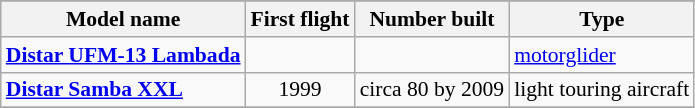<table class="wikitable" align=center style="font-size:90%;">
<tr>
</tr>
<tr style="background:#efefef;">
<th>Model name</th>
<th>First flight</th>
<th>Number built</th>
<th>Type</th>
</tr>
<tr>
<td align=left><strong><a href='#'>Distar UFM-13 Lambada</a></strong></td>
<td align=center></td>
<td align=center></td>
<td align=left><a href='#'>motorglider</a></td>
</tr>
<tr>
<td align=left><strong><a href='#'>Distar Samba XXL</a></strong></td>
<td align=center>1999</td>
<td align=center>circa 80 by 2009</td>
<td align=left>light touring aircraft</td>
</tr>
<tr>
</tr>
</table>
